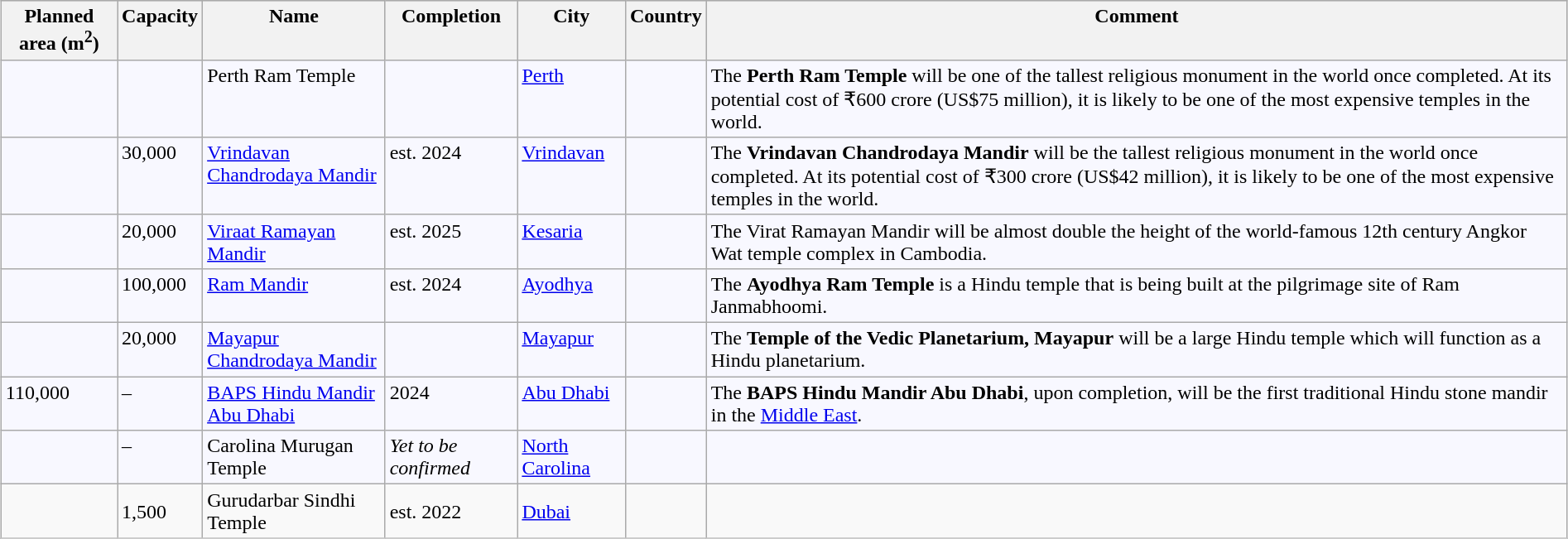<table class="wikitable sortable" style="margin:1px; border:1px solid #ccc;">
<tr style="vertical-align:top; text-align:left; background:#ccc;">
<th>Planned area (m<sup>2</sup>)</th>
<th>Capacity</th>
<th>Name</th>
<th>Completion</th>
<th>City</th>
<th>Country</th>
<th class="unsortable"><strong>Comment</strong></th>
</tr>
<tr style="vertical-align:top; text-align:left; background:#f8f8ff;">
<td></td>
<td></td>
<td>Perth Ram Temple</td>
<td></td>
<td><a href='#'>Perth</a></td>
<td></td>
<td>The <strong>Perth Ram Temple</strong> will be one of the tallest religious monument in the world once completed. At its potential cost of ₹600 crore (US$75 million), it is likely to be one of the most expensive temples in the world.</td>
</tr>
<tr style="vertical-align:top; text-align:left; background:#f8f8ff;">
<td></td>
<td>30,000</td>
<td><a href='#'>Vrindavan Chandrodaya Mandir</a></td>
<td> est. 2024</td>
<td><a href='#'>Vrindavan</a></td>
<td></td>
<td>The <strong>Vrindavan Chandrodaya Mandir</strong> will be the tallest religious monument in the world once completed. At its potential cost of ₹300 crore (US$42 million), it is likely to be one of the most expensive temples in the world.</td>
</tr>
<tr style="vertical-align:top; text-align:left; background:#f8f8ff;">
<td></td>
<td>20,000</td>
<td><a href='#'>Viraat Ramayan Mandir</a></td>
<td> est. 2025</td>
<td><a href='#'>Kesaria</a></td>
<td></td>
<td>The Virat Ramayan Mandir will be almost double the height of the world-famous 12th century Angkor Wat temple complex in Cambodia.</td>
</tr>
<tr style="vertical-align:top; text-align:left; background:#f8f8ff;">
<td></td>
<td>100,000</td>
<td><a href='#'>Ram Mandir</a></td>
<td> est. 2024</td>
<td><a href='#'>Ayodhya</a></td>
<td></td>
<td>The <strong>Ayodhya Ram Temple</strong> is a Hindu temple that is being built at the pilgrimage site of Ram Janmabhoomi.</td>
</tr>
<tr style="vertical-align:top; text-align:left; background:#f8f8ff;">
<td></td>
<td>20,000</td>
<td><a href='#'>Mayapur Chandrodaya Mandir</a></td>
<td></td>
<td><a href='#'>Mayapur</a></td>
<td></td>
<td>The <strong>Temple of the Vedic Planetarium, Mayapur</strong> will be a large Hindu temple which will function as a Hindu planetarium.</td>
</tr>
<tr style="vertical-align:top; text-align:left; background:#f8f8ff;">
<td>110,000</td>
<td>–</td>
<td><a href='#'>BAPS Hindu Mandir Abu Dhabi</a></td>
<td> 2024</td>
<td><a href='#'>Abu Dhabi</a></td>
<td></td>
<td>The <strong>BAPS Hindu Mandir Abu Dhabi</strong>, upon completion, will be the first traditional Hindu stone mandir in the <a href='#'>Middle East</a>.</td>
</tr>
<tr style="vertical-align:top; text-align:left; background:#f8f8ff;">
<td></td>
<td>–</td>
<td>Carolina Murugan Temple</td>
<td><em>Yet to be confirmed</em></td>
<td><a href='#'>North Carolina</a></td>
<td></td>
<td></td>
</tr>
<tr>
<td></td>
<td>1,500</td>
<td>Gurudarbar Sindhi Temple</td>
<td> est. 2022</td>
<td><a href='#'>Dubai</a></td>
<td></td>
<td></td>
</tr>
<tr style="vertical-align:top; text-align:left; background:#f8f8ff;">
</tr>
</table>
